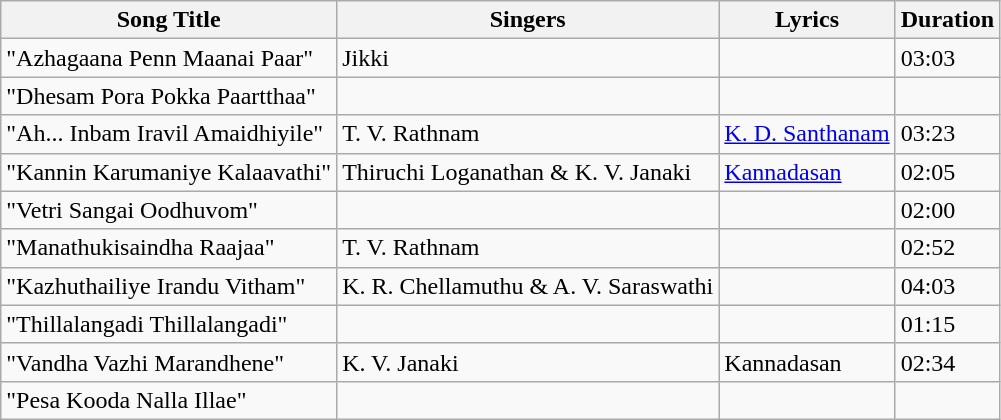<table class="wikitable">
<tr>
<th>Song Title</th>
<th>Singers</th>
<th>Lyrics</th>
<th>Duration</th>
</tr>
<tr>
<td>"Azhagaana Penn Maanai Paar"</td>
<td>Jikki</td>
<td></td>
<td>03:03</td>
</tr>
<tr>
<td>"Dhesam Pora Pokka Paartthaa"</td>
<td></td>
<td></td>
<td></td>
</tr>
<tr>
<td>"Ah... Inbam Iravil Amaidhiyile"</td>
<td>T. V. Rathnam</td>
<td><a href='#'>K. D. Santhanam</a></td>
<td>03:23</td>
</tr>
<tr>
<td>"Kannin Karumaniye Kalaavathi"</td>
<td>Thiruchi Loganathan & K. V. Janaki</td>
<td><a href='#'>Kannadasan</a></td>
<td>02:05</td>
</tr>
<tr>
<td>"Vetri Sangai Oodhuvom"</td>
<td></td>
<td></td>
<td>02:00</td>
</tr>
<tr>
<td>"Manathukisaindha Raajaa"</td>
<td>T. V. Rathnam</td>
<td></td>
<td>02:52</td>
</tr>
<tr>
<td>"Kazhuthailiye Irandu Vitham"</td>
<td>K. R. Chellamuthu & A. V. Saraswathi</td>
<td></td>
<td>04:03</td>
</tr>
<tr>
<td>"Thillalangadi Thillalangadi"</td>
<td></td>
<td></td>
<td>01:15</td>
</tr>
<tr>
<td>"Vandha Vazhi Marandhene"</td>
<td>K. V. Janaki</td>
<td>Kannadasan</td>
<td>02:34</td>
</tr>
<tr>
<td>"Pesa Kooda Nalla Illae"</td>
<td></td>
<td></td>
<td></td>
</tr>
</table>
